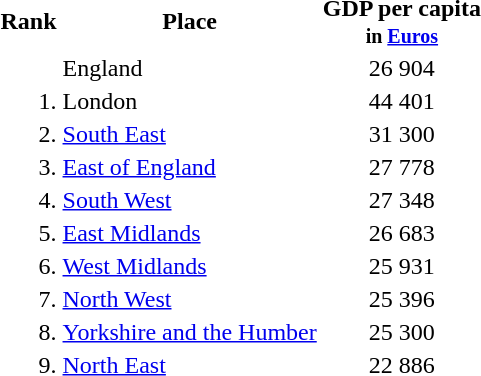<table>
<tr>
<th>Rank</th>
<th>Place</th>
<th>GDP per capita<br><small>in <a href='#'>Euros</a></small></th>
</tr>
<tr>
<td align=right></td>
<td>England</td>
<td align=center>26 904</td>
</tr>
<tr>
<td align=right>1.</td>
<td>London</td>
<td align=center>44 401</td>
</tr>
<tr>
<td align=right>2.</td>
<td><a href='#'>South East</a></td>
<td align=center>31 300</td>
</tr>
<tr>
<td align=right>3.</td>
<td><a href='#'>East of England</a></td>
<td align=center>27 778</td>
</tr>
<tr>
<td align=right>4.</td>
<td><a href='#'>South West</a></td>
<td align=center>27 348</td>
</tr>
<tr>
<td align=right>5.</td>
<td><a href='#'>East Midlands</a></td>
<td align=center>26 683</td>
</tr>
<tr>
<td align=right>6.</td>
<td><a href='#'>West Midlands</a></td>
<td align=center>25 931</td>
</tr>
<tr>
<td align=right>7.</td>
<td><a href='#'>North West</a></td>
<td align=center>25 396</td>
</tr>
<tr>
<td align=right>8.</td>
<td><a href='#'>Yorkshire and the Humber</a></td>
<td align=center>25 300</td>
</tr>
<tr>
<td align=right>9.</td>
<td><a href='#'>North East</a></td>
<td align=center>22 886</td>
</tr>
</table>
